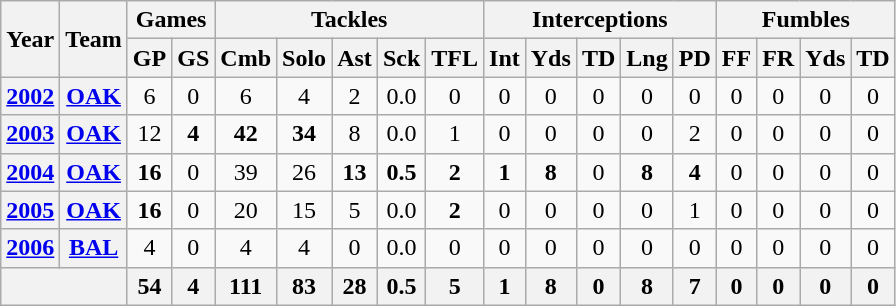<table class="wikitable" style="text-align:center">
<tr>
<th rowspan="2">Year</th>
<th rowspan="2">Team</th>
<th colspan="2">Games</th>
<th colspan="5">Tackles</th>
<th colspan="5">Interceptions</th>
<th colspan="4">Fumbles</th>
</tr>
<tr>
<th>GP</th>
<th>GS</th>
<th>Cmb</th>
<th>Solo</th>
<th>Ast</th>
<th>Sck</th>
<th>TFL</th>
<th>Int</th>
<th>Yds</th>
<th>TD</th>
<th>Lng</th>
<th>PD</th>
<th>FF</th>
<th>FR</th>
<th>Yds</th>
<th>TD</th>
</tr>
<tr>
<th><a href='#'>2002</a></th>
<th><a href='#'>OAK</a></th>
<td>6</td>
<td>0</td>
<td>6</td>
<td>4</td>
<td>2</td>
<td>0.0</td>
<td>0</td>
<td>0</td>
<td>0</td>
<td>0</td>
<td>0</td>
<td>0</td>
<td>0</td>
<td>0</td>
<td>0</td>
<td>0</td>
</tr>
<tr>
<th><a href='#'>2003</a></th>
<th><a href='#'>OAK</a></th>
<td>12</td>
<td><strong>4</strong></td>
<td><strong>42</strong></td>
<td><strong>34</strong></td>
<td>8</td>
<td>0.0</td>
<td>1</td>
<td>0</td>
<td>0</td>
<td>0</td>
<td>0</td>
<td>2</td>
<td>0</td>
<td>0</td>
<td>0</td>
<td>0</td>
</tr>
<tr>
<th><a href='#'>2004</a></th>
<th><a href='#'>OAK</a></th>
<td><strong>16</strong></td>
<td>0</td>
<td>39</td>
<td>26</td>
<td><strong>13</strong></td>
<td><strong>0.5</strong></td>
<td><strong>2</strong></td>
<td><strong>1</strong></td>
<td><strong>8</strong></td>
<td>0</td>
<td><strong>8</strong></td>
<td><strong>4</strong></td>
<td>0</td>
<td>0</td>
<td>0</td>
<td>0</td>
</tr>
<tr>
<th><a href='#'>2005</a></th>
<th><a href='#'>OAK</a></th>
<td><strong>16</strong></td>
<td>0</td>
<td>20</td>
<td>15</td>
<td>5</td>
<td>0.0</td>
<td><strong>2</strong></td>
<td>0</td>
<td>0</td>
<td>0</td>
<td>0</td>
<td>1</td>
<td>0</td>
<td>0</td>
<td>0</td>
<td>0</td>
</tr>
<tr>
<th><a href='#'>2006</a></th>
<th><a href='#'>BAL</a></th>
<td>4</td>
<td>0</td>
<td>4</td>
<td>4</td>
<td>0</td>
<td>0.0</td>
<td>0</td>
<td>0</td>
<td>0</td>
<td>0</td>
<td>0</td>
<td>0</td>
<td>0</td>
<td>0</td>
<td>0</td>
<td>0</td>
</tr>
<tr>
<th colspan="2"></th>
<th>54</th>
<th>4</th>
<th>111</th>
<th>83</th>
<th>28</th>
<th>0.5</th>
<th>5</th>
<th>1</th>
<th>8</th>
<th>0</th>
<th>8</th>
<th>7</th>
<th>0</th>
<th>0</th>
<th>0</th>
<th>0</th>
</tr>
</table>
